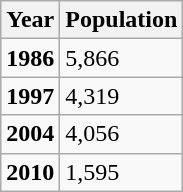<table class="wikitable">
<tr>
<th>Year</th>
<th>Population</th>
</tr>
<tr>
<td><strong>1986</strong></td>
<td>5,866</td>
</tr>
<tr>
<td><strong>1997</strong></td>
<td>4,319</td>
</tr>
<tr>
<td><strong>2004</strong></td>
<td>4,056</td>
</tr>
<tr>
<td><strong>2010</strong></td>
<td>1,595</td>
</tr>
</table>
